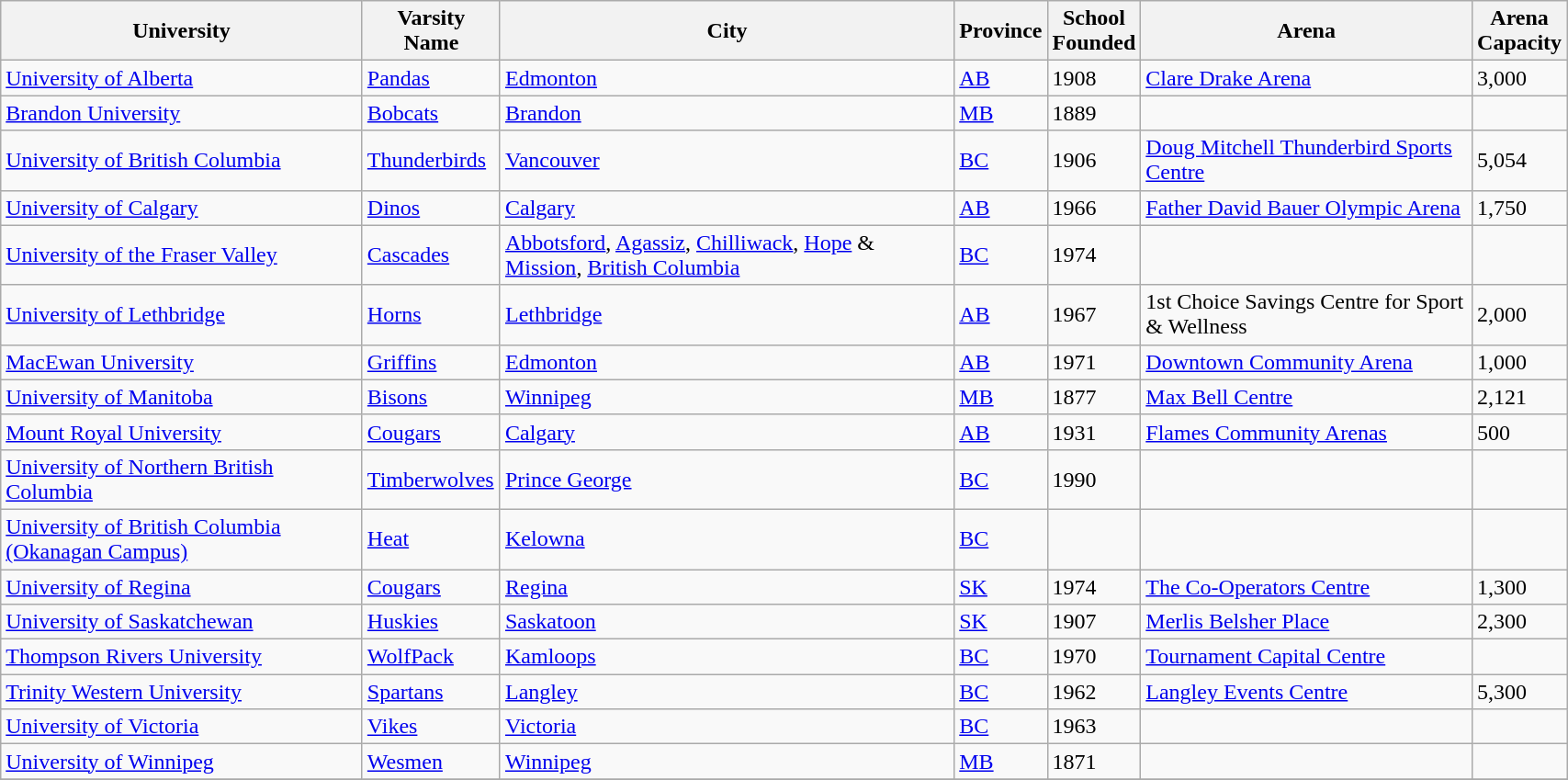<table class="wikitable sortable" width="90%">
<tr>
<th>University</th>
<th>Varsity Name</th>
<th>City</th>
<th>Province</th>
<th>School<br>Founded</th>
<th>Arena</th>
<th>Arena<br>Capacity</th>
</tr>
<tr>
<td><a href='#'>University of Alberta</a></td>
<td><a href='#'>Pandas</a></td>
<td><a href='#'>Edmonton</a></td>
<td><a href='#'>AB</a></td>
<td>1908</td>
<td><a href='#'>Clare Drake Arena</a></td>
<td>3,000</td>
</tr>
<tr>
<td><a href='#'>Brandon University</a></td>
<td><a href='#'>Bobcats</a></td>
<td><a href='#'>Brandon</a></td>
<td><a href='#'>MB</a></td>
<td>1889</td>
<td></td>
<td></td>
</tr>
<tr>
<td><a href='#'>University of British Columbia</a></td>
<td><a href='#'>Thunderbirds</a></td>
<td><a href='#'>Vancouver</a></td>
<td><a href='#'>BC</a></td>
<td>1906</td>
<td><a href='#'>Doug Mitchell Thunderbird Sports Centre</a></td>
<td>5,054</td>
</tr>
<tr>
<td><a href='#'>University of Calgary</a></td>
<td><a href='#'>Dinos</a></td>
<td><a href='#'>Calgary</a></td>
<td><a href='#'>AB</a></td>
<td>1966</td>
<td><a href='#'>Father David Bauer Olympic Arena</a></td>
<td>1,750</td>
</tr>
<tr>
<td><a href='#'>University of the Fraser Valley</a></td>
<td><a href='#'>Cascades</a></td>
<td><a href='#'>Abbotsford</a>, <a href='#'>Agassiz</a>, <a href='#'>Chilliwack</a>, <a href='#'>Hope</a> & <a href='#'>Mission</a>, <a href='#'>British Columbia</a></td>
<td><a href='#'>BC</a></td>
<td>1974</td>
<td></td>
<td></td>
</tr>
<tr>
<td><a href='#'>University of Lethbridge</a></td>
<td><a href='#'>Horns</a></td>
<td><a href='#'>Lethbridge</a></td>
<td><a href='#'>AB</a></td>
<td>1967</td>
<td>1st Choice Savings Centre for Sport & Wellness</td>
<td>2,000</td>
</tr>
<tr>
<td><a href='#'>MacEwan University</a></td>
<td><a href='#'>Griffins</a></td>
<td><a href='#'>Edmonton</a></td>
<td><a href='#'>AB</a></td>
<td>1971</td>
<td><a href='#'>Downtown Community Arena</a></td>
<td>1,000</td>
</tr>
<tr>
<td><a href='#'>University of Manitoba</a></td>
<td><a href='#'>Bisons</a></td>
<td><a href='#'>Winnipeg</a></td>
<td><a href='#'>MB</a></td>
<td>1877</td>
<td><a href='#'>Max Bell Centre</a></td>
<td>2,121</td>
</tr>
<tr>
<td><a href='#'>Mount Royal University</a></td>
<td><a href='#'>Cougars</a></td>
<td><a href='#'>Calgary</a></td>
<td><a href='#'>AB</a></td>
<td>1931</td>
<td><a href='#'>Flames Community Arenas</a></td>
<td>500</td>
</tr>
<tr>
<td><a href='#'>University of Northern British Columbia</a></td>
<td><a href='#'>Timberwolves</a></td>
<td><a href='#'>Prince George</a></td>
<td><a href='#'>BC</a></td>
<td>1990</td>
<td></td>
<td></td>
</tr>
<tr>
<td><a href='#'>University of British Columbia (Okanagan Campus)</a></td>
<td><a href='#'>Heat</a></td>
<td><a href='#'>Kelowna</a></td>
<td><a href='#'>BC</a></td>
<td></td>
<td></td>
<td></td>
</tr>
<tr>
<td><a href='#'>University of Regina</a></td>
<td><a href='#'>Cougars</a></td>
<td><a href='#'>Regina</a></td>
<td><a href='#'>SK</a></td>
<td>1974</td>
<td><a href='#'>The Co-Operators Centre</a></td>
<td>1,300</td>
</tr>
<tr>
<td><a href='#'>University of Saskatchewan</a></td>
<td><a href='#'>Huskies</a></td>
<td><a href='#'>Saskatoon</a></td>
<td><a href='#'>SK</a></td>
<td>1907</td>
<td><a href='#'>Merlis Belsher Place</a></td>
<td>2,300</td>
</tr>
<tr>
<td><a href='#'>Thompson Rivers University</a></td>
<td><a href='#'>WolfPack</a></td>
<td><a href='#'>Kamloops</a></td>
<td><a href='#'>BC</a></td>
<td>1970</td>
<td><a href='#'>Tournament Capital Centre</a></td>
<td></td>
</tr>
<tr>
<td><a href='#'>Trinity Western University</a></td>
<td><a href='#'>Spartans</a></td>
<td><a href='#'>Langley</a></td>
<td><a href='#'>BC</a></td>
<td>1962</td>
<td><a href='#'>Langley Events Centre</a></td>
<td>5,300</td>
</tr>
<tr>
<td><a href='#'>University of Victoria</a></td>
<td><a href='#'>Vikes</a></td>
<td><a href='#'>Victoria</a></td>
<td><a href='#'>BC</a></td>
<td>1963</td>
<td></td>
<td></td>
</tr>
<tr>
<td><a href='#'>University of Winnipeg</a></td>
<td><a href='#'>Wesmen</a></td>
<td><a href='#'>Winnipeg</a></td>
<td><a href='#'>MB</a></td>
<td>1871</td>
<td></td>
<td></td>
</tr>
<tr>
</tr>
</table>
